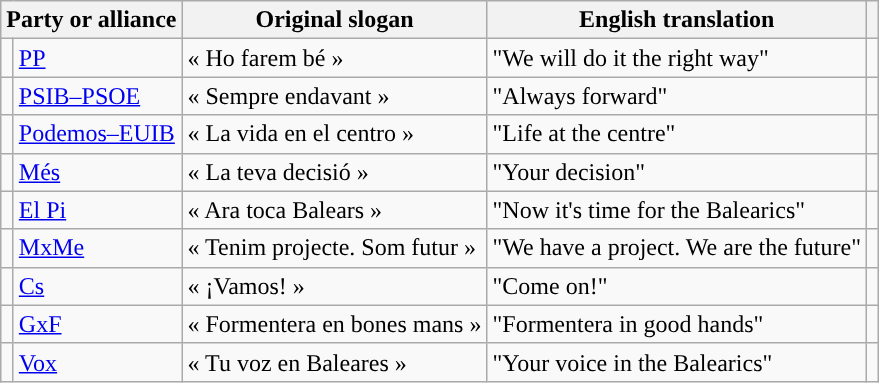<table class="wikitable" style="text-align:left;">
<tr>
<th style="text-align:left;" colspan="2">Party or alliance</th>
<th>Original slogan</th>
<th>English translation</th>
<th></th>
</tr>
<tr>
<td width="1" style="color:inherit;background:"></td>
<td><a href='#'>PP</a></td>
<td>« Ho farem bé »</td>
<td>"We will do it the right way"</td>
<td></td>
</tr>
<tr>
<td style="color:inherit;background:"></td>
<td><a href='#'>PSIB–PSOE</a></td>
<td>« Sempre endavant »</td>
<td>"Always forward"</td>
<td></td>
</tr>
<tr>
<td style="color:inherit;background:"></td>
<td><a href='#'>Podemos–EUIB</a></td>
<td>« La vida en el centro »</td>
<td>"Life at the centre"</td>
<td></td>
</tr>
<tr>
<td style="color:inherit;background:"></td>
<td><a href='#'>Més</a></td>
<td>« La teva decisió »</td>
<td>"Your decision"</td>
<td></td>
</tr>
<tr>
<td style="color:inherit;background:"></td>
<td><a href='#'>El Pi</a></td>
<td>« Ara toca Balears »</td>
<td>"Now it's time for the Balearics"</td>
<td></td>
</tr>
<tr>
<td style="color:inherit;background:"></td>
<td><a href='#'>MxMe</a></td>
<td>« Tenim projecte. Som futur »</td>
<td>"We have a project. We are the future"</td>
<td></td>
</tr>
<tr>
<td style="color:inherit;background:"></td>
<td><a href='#'>Cs</a></td>
<td>« ¡Vamos! »</td>
<td>"Come on!"</td>
<td></td>
</tr>
<tr>
<td style="color:inherit;background:"></td>
<td><a href='#'>GxF</a></td>
<td>« Formentera en bones mans »</td>
<td>"Formentera in good hands"</td>
<td></td>
</tr>
<tr>
<td style="color:inherit;background:"></td>
<td><a href='#'>Vox</a></td>
<td>« Tu voz en Baleares »</td>
<td>"Your voice in the Balearics"</td>
<td></td>
</tr>
</table>
